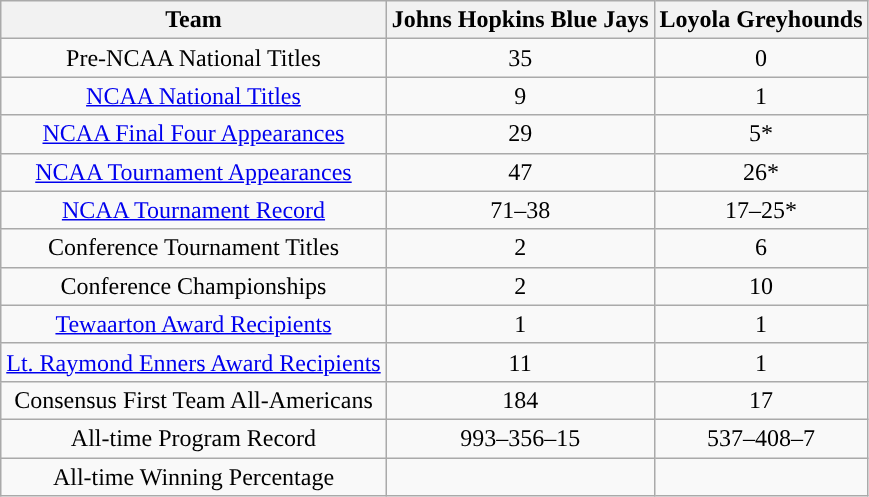<table class="wikitable" style="text-align:center;">
<tr>
<th>Team</th>
<th>Johns Hopkins Blue Jays</th>
<th>Loyola Greyhounds</th>
</tr>
<tr>
<td>Pre-NCAA National Titles</td>
<td style=>35</td>
<td>0</td>
</tr>
<tr>
<td><a href='#'>NCAA National Titles</a></td>
<td style=>9</td>
<td>1</td>
</tr>
<tr>
<td><a href='#'>NCAA Final Four Appearances</a></td>
<td>29</td>
<td>5*</td>
</tr>
<tr>
<td><a href='#'>NCAA Tournament Appearances</a></td>
<td>47</td>
<td>26*</td>
</tr>
<tr>
<td><a href='#'>NCAA Tournament Record</a></td>
<td>71–38</td>
<td>17–25*</td>
</tr>
<tr>
<td>Conference Tournament Titles</td>
<td>2</td>
<td>6</td>
</tr>
<tr>
<td>Conference Championships</td>
<td>2</td>
<td>10</td>
</tr>
<tr>
<td><a href='#'>Tewaarton Award Recipients</a></td>
<td>1</td>
<td>1</td>
</tr>
<tr>
<td><a href='#'>Lt. Raymond Enners Award Recipients</a></td>
<td>11</td>
<td>1</td>
</tr>
<tr>
<td>Consensus First Team All-Americans</td>
<td>184</td>
<td>17</td>
</tr>
<tr>
<td>All-time Program Record</td>
<td>993–356–15</td>
<td>537–408–7</td>
</tr>
<tr>
<td>All-time Winning Percentage</td>
<td></td>
<td></td>
</tr>
</table>
